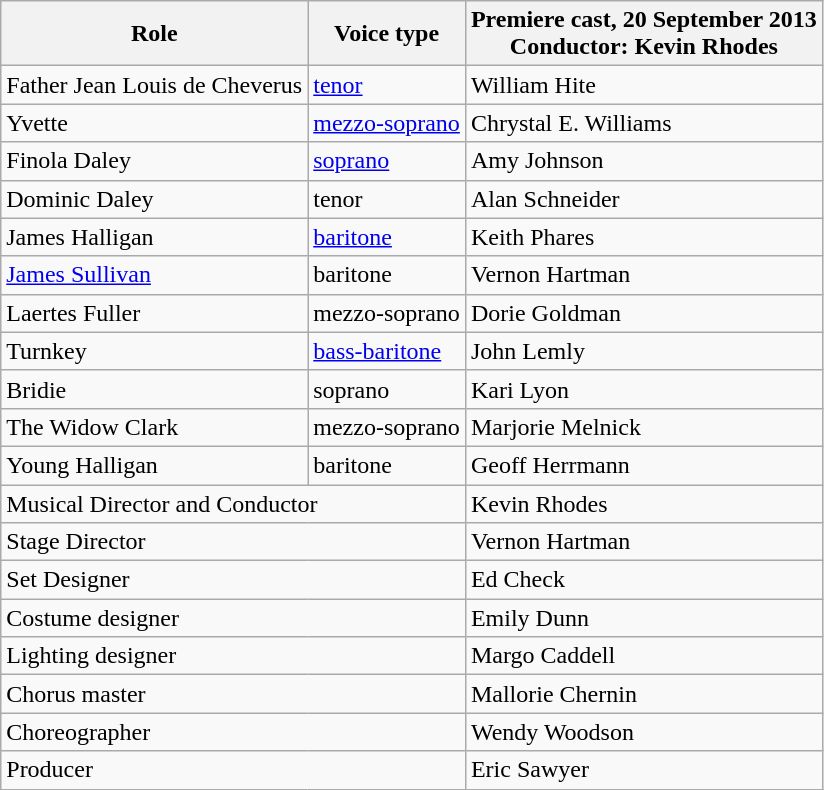<table class="wikitable">
<tr>
<th>Role</th>
<th>Voice type</th>
<th>Premiere cast, 20 September 2013<br>Conductor: Kevin Rhodes</th>
</tr>
<tr>
<td>Father Jean Louis de Cheverus</td>
<td><a href='#'>tenor</a></td>
<td>William Hite</td>
</tr>
<tr>
<td>Yvette</td>
<td><a href='#'>mezzo-soprano</a></td>
<td>Chrystal E. Williams</td>
</tr>
<tr>
<td>Finola Daley</td>
<td><a href='#'>soprano</a></td>
<td>Amy Johnson</td>
</tr>
<tr>
<td>Dominic Daley</td>
<td>tenor</td>
<td>Alan Schneider</td>
</tr>
<tr>
<td>James Halligan</td>
<td><a href='#'>baritone</a></td>
<td>Keith Phares</td>
</tr>
<tr>
<td><a href='#'>James Sullivan</a></td>
<td>baritone</td>
<td>Vernon Hartman</td>
</tr>
<tr>
<td>Laertes Fuller</td>
<td>mezzo-soprano</td>
<td>Dorie Goldman</td>
</tr>
<tr>
<td>Turnkey</td>
<td><a href='#'>bass-baritone</a></td>
<td>John Lemly</td>
</tr>
<tr>
<td>Bridie</td>
<td>soprano</td>
<td>Kari Lyon</td>
</tr>
<tr>
<td>The Widow Clark</td>
<td>mezzo-soprano</td>
<td>Marjorie Melnick</td>
</tr>
<tr>
<td>Young Halligan</td>
<td>baritone</td>
<td>Geoff Herrmann</td>
</tr>
<tr>
<td colspan="2">Musical Director and Conductor</td>
<td>Kevin Rhodes</td>
</tr>
<tr>
<td colspan="2">Stage Director</td>
<td>Vernon Hartman</td>
</tr>
<tr>
<td colspan="2">Set Designer</td>
<td>Ed Check</td>
</tr>
<tr>
<td colspan="2">Costume designer</td>
<td>Emily Dunn</td>
</tr>
<tr>
<td colspan="2">Lighting designer</td>
<td>Margo Caddell</td>
</tr>
<tr>
<td colspan="2">Chorus master</td>
<td>Mallorie Chernin</td>
</tr>
<tr>
<td colspan="2">Choreographer</td>
<td>Wendy Woodson</td>
</tr>
<tr>
<td colspan="2">Producer</td>
<td>Eric Sawyer</td>
</tr>
</table>
